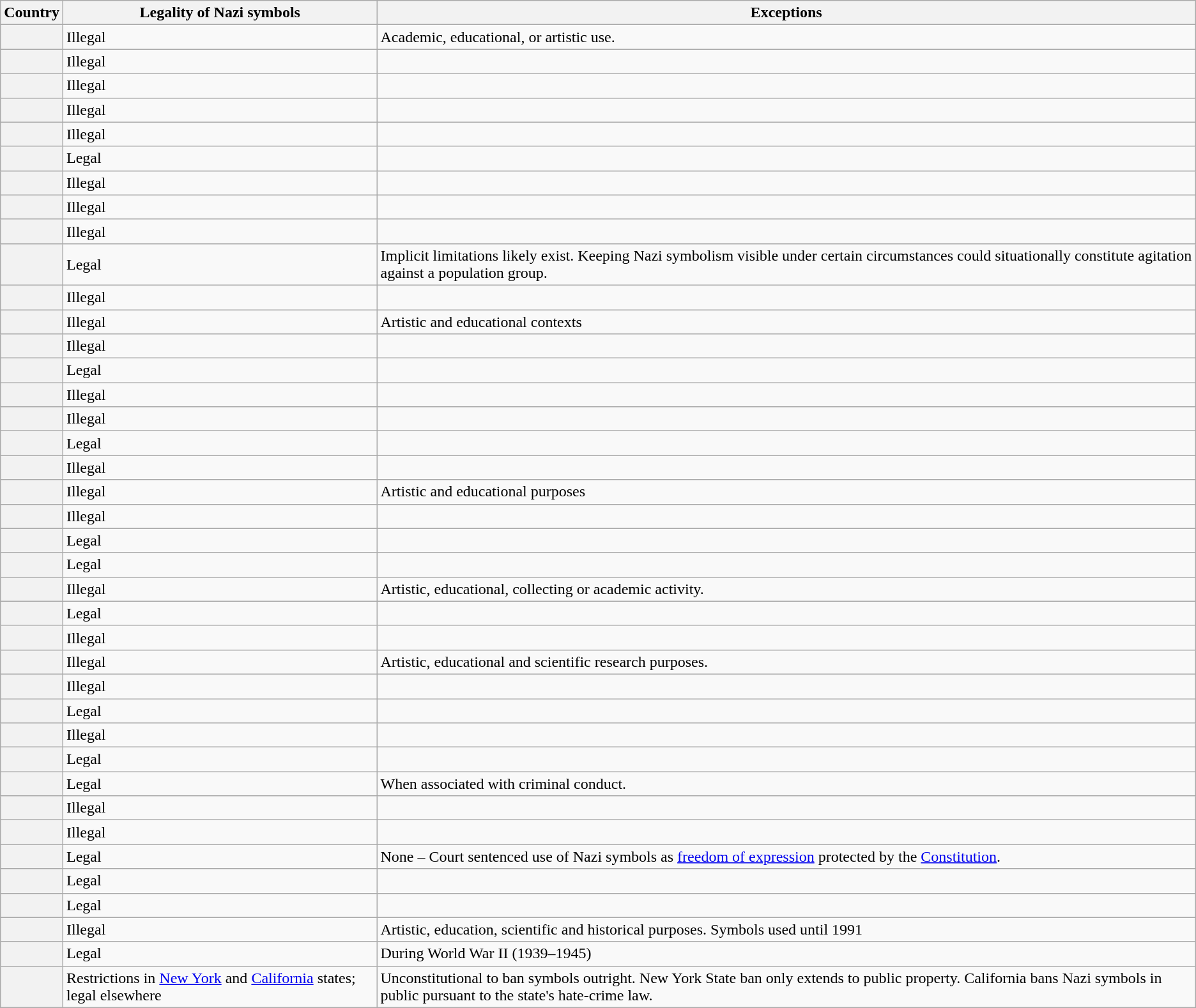<table class="wikitable sortable plainrowheaders col2center">
<tr>
<th scope="col">Country</th>
<th scope="col">Legality of Nazi symbols</th>
<th scope="col">Exceptions</th>
</tr>
<tr>
<th scope="row"></th>
<td>Illegal</td>
<td>Academic, educational, or artistic use.</td>
</tr>
<tr>
<th scope="row"></th>
<td>Illegal</td>
<td></td>
</tr>
<tr>
<th scope="row"></th>
<td>Illegal</td>
<td></td>
</tr>
<tr>
<th scope="row"></th>
<td>Illegal</td>
<td></td>
</tr>
<tr>
<th scope="row"></th>
<td>Illegal</td>
<td></td>
</tr>
<tr>
<th scope="row"></th>
<td>Legal</td>
<td></td>
</tr>
<tr>
<th scope="row"></th>
<td>Illegal</td>
<td></td>
</tr>
<tr>
<th scope="row"></th>
<td>Illegal</td>
<td></td>
</tr>
<tr>
<th scope="row"></th>
<td>Illegal</td>
<td></td>
</tr>
<tr>
<th scope="row"></th>
<td>Legal</td>
<td>Implicit limitations likely exist. Keeping Nazi symbolism visible under certain circumstances could situationally constitute agitation against a population group.</td>
</tr>
<tr>
<th scope="row"></th>
<td>Illegal</td>
<td></td>
</tr>
<tr>
<th scope="row"></th>
<td>Illegal</td>
<td>Artistic and educational contexts</td>
</tr>
<tr>
<th scope="row"></th>
<td>Illegal</td>
<td></td>
</tr>
<tr>
<th scope="row"></th>
<td>Legal</td>
<td></td>
</tr>
<tr>
<th scope="row"></th>
<td>Illegal</td>
<td></td>
</tr>
<tr>
<th scope="row"></th>
<td>Illegal</td>
<td></td>
</tr>
<tr>
<th scope="row"></th>
<td>Legal</td>
<td></td>
</tr>
<tr>
<th scope="row"></th>
<td>Illegal</td>
<td></td>
</tr>
<tr>
<th scope="row"></th>
<td>Illegal</td>
<td>Artistic and educational purposes</td>
</tr>
<tr>
<th scope="row"></th>
<td>Illegal</td>
<td></td>
</tr>
<tr>
<th scope="row"></th>
<td>Legal</td>
<td></td>
</tr>
<tr>
<th scope="row"></th>
<td>Legal</td>
<td></td>
</tr>
<tr>
<th scope="row"></th>
<td>Illegal</td>
<td>Artistic, educational, collecting or academic activity.</td>
</tr>
<tr>
<th scope="row"></th>
<td>Legal</td>
<td></td>
</tr>
<tr>
<th scope="row"></th>
<td>Illegal</td>
<td></td>
</tr>
<tr>
<th scope="row"></th>
<td>Illegal</td>
<td>Artistic, educational and scientific research purposes.</td>
</tr>
<tr>
<th scope="row"></th>
<td>Illegal</td>
<td></td>
</tr>
<tr>
<th scope="row"></th>
<td>Legal</td>
<td></td>
</tr>
<tr>
<th scope="row"></th>
<td>Illegal</td>
<td></td>
</tr>
<tr>
<th scope="row"></th>
<td>Legal</td>
<td></td>
</tr>
<tr>
<th scope="row"></th>
<td>Legal</td>
<td>When associated with criminal conduct.</td>
</tr>
<tr>
<th scope="row"></th>
<td>Illegal</td>
<td></td>
</tr>
<tr>
<th scope="row"></th>
<td>Illegal</td>
<td></td>
</tr>
<tr>
<th scope="row"></th>
<td>Legal</td>
<td>None – Court sentenced use of Nazi symbols as <a href='#'>freedom of expression</a> protected by the <a href='#'>Constitution</a>.</td>
</tr>
<tr>
<th scope="row"></th>
<td>Legal</td>
<td></td>
</tr>
<tr>
<th scope="row"></th>
<td>Legal</td>
<td></td>
</tr>
<tr>
<th scope="row"></th>
<td>Illegal</td>
<td>Artistic, education, scientific and historical purposes. Symbols used until 1991</td>
</tr>
<tr>
<th scope="row"></th>
<td>Legal</td>
<td>During World War II (1939–1945)</td>
</tr>
<tr>
<th scope="row"></th>
<td>Restrictions in <a href='#'>New York</a> and <a href='#'>California</a> states; legal elsewhere</td>
<td>Unconstitutional to ban symbols outright. New York State ban only extends to public property. California bans Nazi symbols in public pursuant to the state's hate-crime law.</td>
</tr>
</table>
